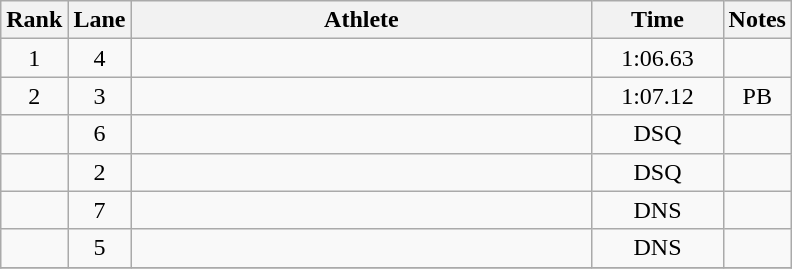<table class="wikitable" style="text-align:center">
<tr>
<th>Rank</th>
<th>Lane</th>
<th width=300>Athlete</th>
<th width=80>Time</th>
<th>Notes</th>
</tr>
<tr>
<td>1</td>
<td>4</td>
<td align=left></td>
<td>1:06.63</td>
<td></td>
</tr>
<tr>
<td>2</td>
<td>3</td>
<td align=left></td>
<td>1:07.12</td>
<td>PB</td>
</tr>
<tr>
<td></td>
<td>6</td>
<td align=left></td>
<td>DSQ</td>
<td></td>
</tr>
<tr>
<td></td>
<td>2</td>
<td align=left></td>
<td>DSQ</td>
<td></td>
</tr>
<tr>
<td></td>
<td>7</td>
<td align=left></td>
<td>DNS</td>
<td></td>
</tr>
<tr>
<td></td>
<td>5</td>
<td align=left></td>
<td>DNS</td>
<td></td>
</tr>
<tr>
</tr>
</table>
